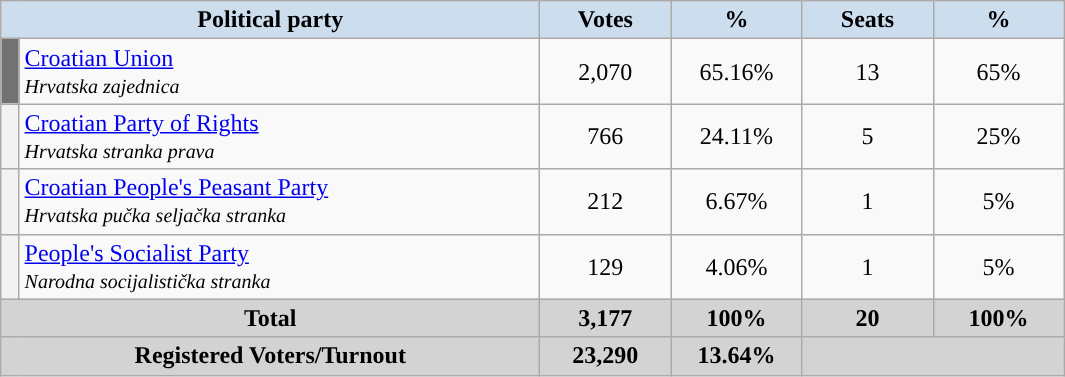<table class="wikitable">
<tr>
<th colspan=2 style="background:#CCDDEE; width: 22em">Political party</th>
<th style="width: 5em; background:#CCDDEE;">Votes</th>
<th style="width: 5em; background:#CCDDEE;">%</th>
<th style="width: 5em; background:#CCDDEE;">Seats</th>
<th style="width: 5em; background:#CCDDEE;">%</th>
</tr>
<tr>
<th style="background-color: #727272"></th>
<td><a href='#'>Croatian Union</a><br><small><em>Hrvatska zajednica</em></small></td>
<td style="text-align:center">2,070</td>
<td style="text-align:center">65.16%</td>
<td style="text-align:center">13</td>
<td style="text-align:center">65%</td>
</tr>
<tr>
<th style="background-color: "></th>
<td><a href='#'>Croatian Party of Rights</a><br><small><em>Hrvatska stranka prava</em></small></td>
<td style="text-align:center">766</td>
<td style="text-align:center">24.11%</td>
<td style="text-align:center">5</td>
<td style="text-align:center">25%</td>
</tr>
<tr>
<th style="background-color: "></th>
<td><a href='#'>Croatian People's Peasant Party</a><br><small><em>Hrvatska pučka seljačka stranka</em></small></td>
<td style="text-align:center">212</td>
<td style="text-align:center">6.67%</td>
<td style="text-align:center">1</td>
<td style="text-align:center">5%</td>
</tr>
<tr>
<th style="background-color: "></th>
<td><a href='#'>People's Socialist Party</a><br><small><em>Narodna socijalistička stranka</em></small></td>
<td style="text-align:center">129</td>
<td style="text-align:center">4.06%</td>
<td style="text-align:center">1</td>
<td style="text-align:center">5%</td>
</tr>
<tr>
<td colspan="2" align=center style="background: lightgrey"><strong>Total</strong></td>
<td align=center style="background: lightgrey"><strong>3,177</strong></td>
<td align=center style="background: lightgrey"><strong>100%</strong></td>
<td align=center style="background: lightgrey"><strong>20</strong></td>
<td align=center style="background: lightgrey"><strong>100%</strong></td>
</tr>
<tr>
<td colspan="2" align=center style="background: lightgrey"><strong>Registered Voters/Turnout</strong></td>
<td align=center style="background: lightgrey"><strong>23,290</strong></td>
<td align=center style="background: lightgrey"><strong>13.64%</strong></td>
<td colspan="4" align=center style="background: lightgrey"></td>
</tr>
</table>
